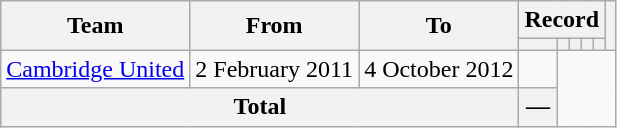<table class=wikitable style="text-align: center">
<tr>
<th rowspan=2>Team</th>
<th rowspan=2>From</th>
<th rowspan=2>To</th>
<th colspan=5>Record</th>
<th rowspan=2></th>
</tr>
<tr>
<th></th>
<th></th>
<th></th>
<th></th>
<th></th>
</tr>
<tr>
<td align=left><a href='#'>Cambridge United</a></td>
<td align=left>2 February 2011</td>
<td align=left>4 October 2012<br></td>
<td></td>
</tr>
<tr>
<th colspan=3>Total<br></th>
<th>—</th>
</tr>
</table>
